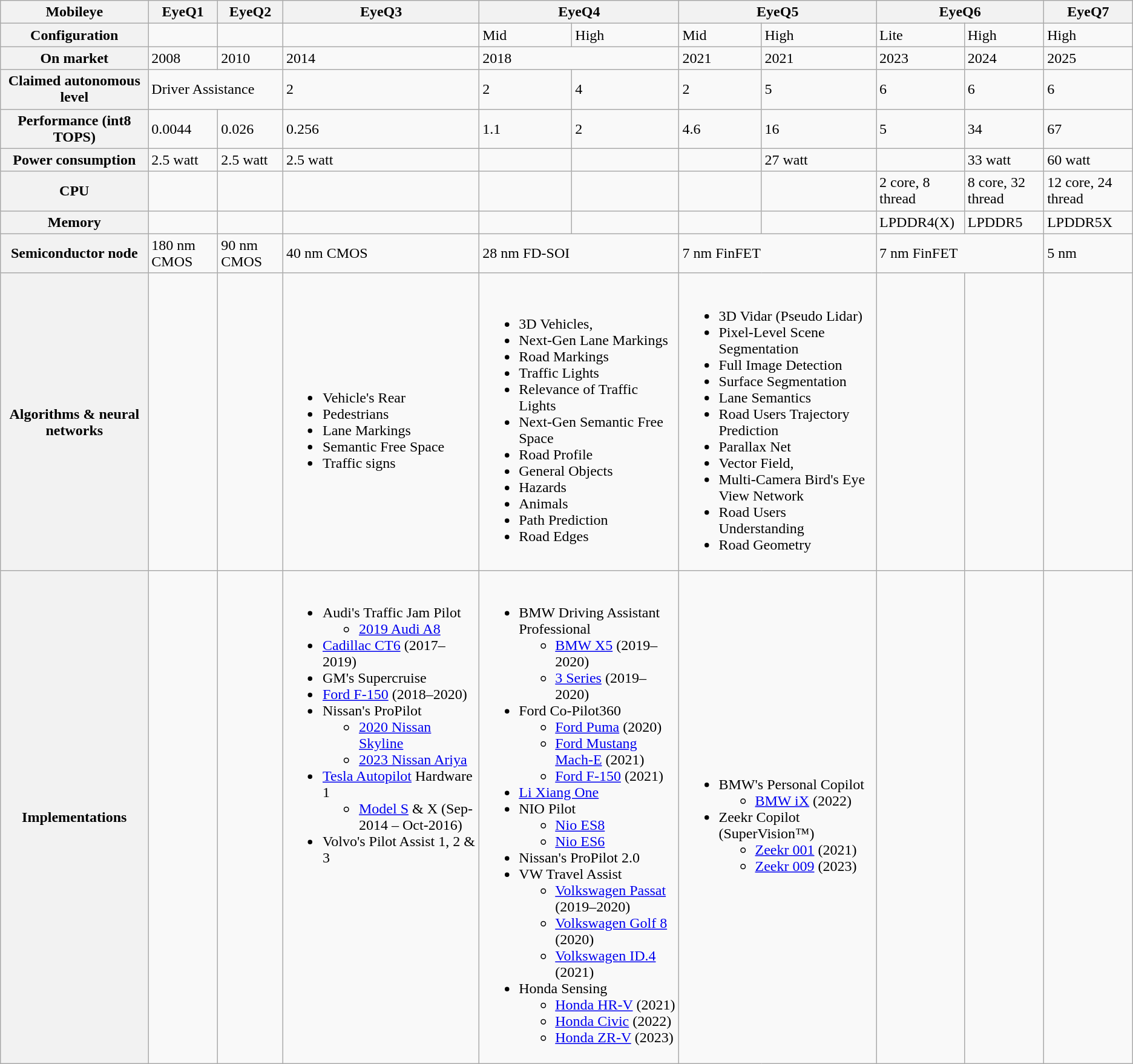<table class="wikitable">
<tr>
<th>Mobileye</th>
<th>EyeQ1</th>
<th>EyeQ2</th>
<th>EyeQ3</th>
<th colspan="2">EyeQ4</th>
<th colspan="2">EyeQ5</th>
<th colspan="2">EyeQ6</th>
<th>EyeQ7</th>
</tr>
<tr>
<th>Configuration</th>
<td></td>
<td></td>
<td></td>
<td>Mid</td>
<td>High</td>
<td>Mid</td>
<td>High</td>
<td>Lite</td>
<td>High</td>
<td>High</td>
</tr>
<tr>
<th>On market</th>
<td>2008</td>
<td>2010</td>
<td>2014</td>
<td colspan="2">2018</td>
<td>2021</td>
<td>2021</td>
<td>2023</td>
<td>2024</td>
<td>2025</td>
</tr>
<tr>
<th>Claimed autonomous level</th>
<td colspan="2">Driver Assistance</td>
<td>2</td>
<td>2</td>
<td>4</td>
<td>2</td>
<td>5</td>
<td>6</td>
<td>6</td>
<td>6</td>
</tr>
<tr>
<th>Performance (int8 TOPS)</th>
<td>0.0044</td>
<td>0.026</td>
<td>0.256</td>
<td>1.1</td>
<td>2</td>
<td>4.6</td>
<td>16</td>
<td>5</td>
<td>34</td>
<td>67</td>
</tr>
<tr>
<th>Power consumption</th>
<td>2.5 watt</td>
<td>2.5 watt</td>
<td>2.5 watt</td>
<td></td>
<td></td>
<td></td>
<td>27 watt</td>
<td></td>
<td>33 watt</td>
<td>60 watt</td>
</tr>
<tr>
<th>CPU</th>
<td></td>
<td></td>
<td></td>
<td></td>
<td></td>
<td></td>
<td></td>
<td>2 core, 8 thread</td>
<td>8 core, 32 thread</td>
<td>12 core, 24 thread</td>
</tr>
<tr>
<th>Memory</th>
<td></td>
<td></td>
<td></td>
<td></td>
<td></td>
<td></td>
<td></td>
<td>LPDDR4(X)</td>
<td>LPDDR5</td>
<td>LPDDR5X</td>
</tr>
<tr>
<th>Semiconductor node</th>
<td>180 nm CMOS</td>
<td>90 nm CMOS</td>
<td>40 nm CMOS</td>
<td colspan="2">28 nm FD-SOI</td>
<td colspan="2">7 nm FinFET</td>
<td colspan="2">7 nm FinFET</td>
<td>5 nm</td>
</tr>
<tr>
<th>Algorithms & neural networks</th>
<td></td>
<td></td>
<td><br><ul><li>Vehicle's Rear</li><li>Pedestrians</li><li>Lane Markings</li><li>Semantic Free Space</li><li>Traffic signs</li></ul></td>
<td colspan="2"><br><ul><li>3D Vehicles,</li><li>Next-Gen Lane Markings</li><li>Road Markings</li><li>Traffic Lights</li><li>Relevance of Traffic Lights</li><li>Next-Gen Semantic Free Space</li><li>Road Profile</li><li>General Objects</li><li>Hazards</li><li>Animals</li><li>Path Prediction</li><li>Road Edges</li></ul></td>
<td colspan="2"><br><ul><li>3D Vidar (Pseudo Lidar)</li><li>Pixel-Level Scene Segmentation</li><li>Full Image Detection</li><li>Surface Segmentation</li><li>Lane Semantics</li><li>Road Users Trajectory Prediction</li><li>Parallax Net</li><li>Vector Field,</li><li>Multi-Camera Bird's Eye View Network</li><li>Road Users Understanding</li><li>Road Geometry</li></ul></td>
<td></td>
<td></td>
<td></td>
</tr>
<tr>
<th>Implementations</th>
<td></td>
<td></td>
<td style="vertical-align: top;"><br><ul><li>Audi's Traffic Jam Pilot<ul><li><a href='#'>2019 Audi A8</a></li></ul></li><li><a href='#'>Cadillac CT6</a> (2017–2019)</li><li>GM's Supercruise</li><li><a href='#'>Ford F-150</a> (2018–2020)</li><li>Nissan's ProPilot <ul><li><a href='#'>2020 Nissan Skyline</a></li><li><a href='#'>2023 Nissan Ariya</a></li></ul></li><li><a href='#'>Tesla Autopilot</a> Hardware 1<ul><li><a href='#'>Model S</a> & X (Sep-2014 – Oct-2016)</li></ul></li><li>Volvo's Pilot Assist 1, 2 & 3 </li></ul></td>
<td colspan="2" style="vertical-align: top;"><br><ul><li>BMW Driving Assistant Professional<ul><li><a href='#'>BMW X5</a> (2019–2020)</li><li><a href='#'>3 Series</a> (2019–2020)</li></ul></li><li>Ford Co-Pilot360<ul><li><a href='#'>Ford Puma</a> (2020)</li><li><a href='#'>Ford Mustang Mach-E</a> (2021) </li><li><a href='#'>Ford F-150</a> (2021)</li></ul></li><li><a href='#'>Li Xiang One</a></li><li>NIO Pilot<ul><li><a href='#'>Nio ES8</a></li><li><a href='#'>Nio ES6</a></li></ul></li><li>Nissan's ProPilot 2.0 </li><li>VW Travel Assist<ul><li><a href='#'>Volkswagen Passat</a> (2019–2020)</li><li><a href='#'>Volkswagen Golf 8</a> (2020)</li><li><a href='#'>Volkswagen ID.4</a> (2021)</li></ul></li><li>Honda Sensing<ul><li><a href='#'>Honda HR-V</a> (2021)</li><li><a href='#'>Honda Civic</a> (2022)</li><li><a href='#'>Honda ZR-V</a> (2023)</li></ul></li></ul></td>
<td colspan="2"><br><ul><li>BMW's Personal Copilot <ul><li><a href='#'>BMW iX</a> (2022)</li></ul></li><li>Zeekr Copilot (SuperVision™)<ul><li><a href='#'>Zeekr 001</a> (2021)</li><li><a href='#'>Zeekr 009</a> (2023)</li></ul></li></ul></td>
<td></td>
<td></td>
<td></td>
</tr>
</table>
